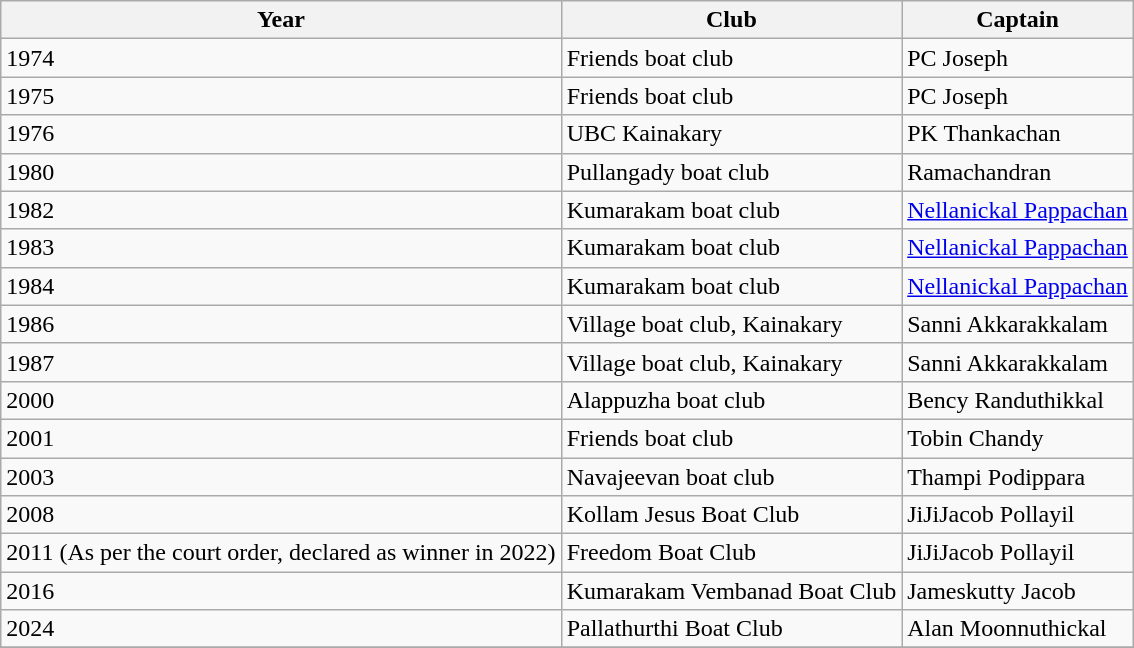<table class="wikitable sortable"}>
<tr>
<th align = "center" bgcolor = "#FFD700">Year</th>
<th align = "center" bgcolor = "#FFD700">Club</th>
<th align = "center" bgcolor = "#FFD700">Captain</th>
</tr>
<tr>
<td>1974</td>
<td>Friends boat club</td>
<td>PC Joseph</td>
</tr>
<tr>
<td>1975</td>
<td>Friends boat club</td>
<td>PC Joseph</td>
</tr>
<tr>
<td>1976</td>
<td>UBC Kainakary</td>
<td>PK Thankachan</td>
</tr>
<tr>
<td>1980</td>
<td>Pullangady boat club</td>
<td>Ramachandran</td>
</tr>
<tr>
<td>1982</td>
<td>Kumarakam boat club</td>
<td><a href='#'>Nellanickal Pappachan</a></td>
</tr>
<tr>
<td>1983</td>
<td>Kumarakam boat club</td>
<td><a href='#'>Nellanickal Pappachan</a></td>
</tr>
<tr>
<td>1984</td>
<td>Kumarakam boat club</td>
<td><a href='#'>Nellanickal Pappachan</a></td>
</tr>
<tr>
<td>1986</td>
<td>Village boat club, Kainakary</td>
<td>Sanni Akkarakkalam</td>
</tr>
<tr>
<td>1987</td>
<td>Village boat club, Kainakary</td>
<td>Sanni Akkarakkalam</td>
</tr>
<tr>
<td>2000</td>
<td>Alappuzha boat club</td>
<td>Bency Randuthikkal</td>
</tr>
<tr>
<td>2001</td>
<td>Friends boat club</td>
<td>Tobin Chandy</td>
</tr>
<tr>
<td>2003</td>
<td>Navajeevan boat club</td>
<td>Thampi Podippara</td>
</tr>
<tr>
<td>2008</td>
<td>Kollam Jesus Boat Club</td>
<td>JiJiJacob Pollayil</td>
</tr>
<tr>
<td>2011 (As per the court order, declared as winner in 2022)</td>
<td>Freedom Boat Club</td>
<td>JiJiJacob Pollayil</td>
</tr>
<tr>
<td>2016</td>
<td>Kumarakam Vembanad Boat Club</td>
<td>Jameskutty Jacob</td>
</tr>
<tr>
<td>2024</td>
<td>Pallathurthi Boat Club</td>
<td>Alan Moonnuthickal</td>
</tr>
<tr>
</tr>
</table>
